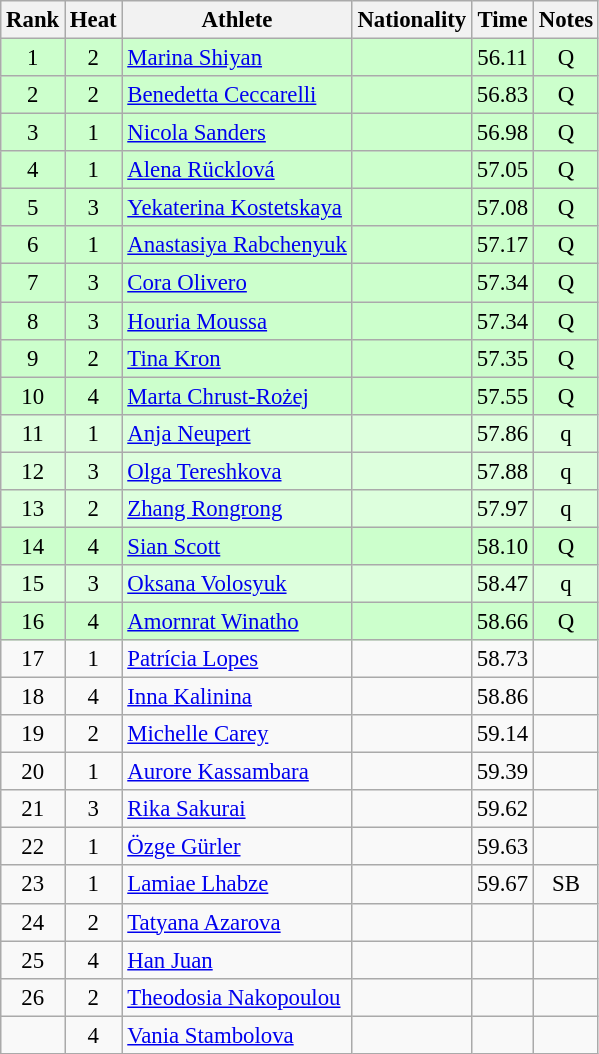<table class="wikitable sortable" style="text-align:center;font-size:95%">
<tr>
<th>Rank</th>
<th>Heat</th>
<th>Athlete</th>
<th>Nationality</th>
<th>Time</th>
<th>Notes</th>
</tr>
<tr bgcolor=ccffcc>
<td>1</td>
<td>2</td>
<td align="left"><a href='#'>Marina Shiyan</a></td>
<td align=left></td>
<td>56.11</td>
<td>Q</td>
</tr>
<tr bgcolor=ccffcc>
<td>2</td>
<td>2</td>
<td align="left"><a href='#'>Benedetta Ceccarelli</a></td>
<td align=left></td>
<td>56.83</td>
<td>Q</td>
</tr>
<tr bgcolor=ccffcc>
<td>3</td>
<td>1</td>
<td align="left"><a href='#'>Nicola Sanders</a></td>
<td align=left></td>
<td>56.98</td>
<td>Q</td>
</tr>
<tr bgcolor=ccffcc>
<td>4</td>
<td>1</td>
<td align="left"><a href='#'>Alena Rücklová</a></td>
<td align=left></td>
<td>57.05</td>
<td>Q</td>
</tr>
<tr bgcolor=ccffcc>
<td>5</td>
<td>3</td>
<td align="left"><a href='#'>Yekaterina Kostetskaya</a></td>
<td align=left></td>
<td>57.08</td>
<td>Q</td>
</tr>
<tr bgcolor=ccffcc>
<td>6</td>
<td>1</td>
<td align="left"><a href='#'>Anastasiya Rabchenyuk</a></td>
<td align=left></td>
<td>57.17</td>
<td>Q</td>
</tr>
<tr bgcolor=ccffcc>
<td>7</td>
<td>3</td>
<td align="left"><a href='#'>Cora Olivero</a></td>
<td align=left></td>
<td>57.34</td>
<td>Q</td>
</tr>
<tr bgcolor=ccffcc>
<td>8</td>
<td>3</td>
<td align="left"><a href='#'>Houria Moussa</a></td>
<td align=left></td>
<td>57.34</td>
<td>Q</td>
</tr>
<tr bgcolor=ccffcc>
<td>9</td>
<td>2</td>
<td align="left"><a href='#'>Tina Kron</a></td>
<td align=left></td>
<td>57.35</td>
<td>Q</td>
</tr>
<tr bgcolor=ccffcc>
<td>10</td>
<td>4</td>
<td align="left"><a href='#'>Marta Chrust-Rożej</a></td>
<td align=left></td>
<td>57.55</td>
<td>Q</td>
</tr>
<tr bgcolor=ddffdd>
<td>11</td>
<td>1</td>
<td align="left"><a href='#'>Anja Neupert</a></td>
<td align=left></td>
<td>57.86</td>
<td>q</td>
</tr>
<tr bgcolor=ddffdd>
<td>12</td>
<td>3</td>
<td align="left"><a href='#'>Olga Tereshkova</a></td>
<td align=left></td>
<td>57.88</td>
<td>q</td>
</tr>
<tr bgcolor=ddffdd>
<td>13</td>
<td>2</td>
<td align="left"><a href='#'>Zhang Rongrong</a></td>
<td align=left></td>
<td>57.97</td>
<td>q</td>
</tr>
<tr bgcolor=ccffcc>
<td>14</td>
<td>4</td>
<td align="left"><a href='#'>Sian Scott</a></td>
<td align=left></td>
<td>58.10</td>
<td>Q</td>
</tr>
<tr bgcolor=ddffdd>
<td>15</td>
<td>3</td>
<td align="left"><a href='#'>Oksana Volosyuk</a></td>
<td align=left></td>
<td>58.47</td>
<td>q</td>
</tr>
<tr bgcolor=ccffcc>
<td>16</td>
<td>4</td>
<td align="left"><a href='#'>Amornrat Winatho</a></td>
<td align=left></td>
<td>58.66</td>
<td>Q</td>
</tr>
<tr>
<td>17</td>
<td>1</td>
<td align="left"><a href='#'>Patrícia Lopes</a></td>
<td align=left></td>
<td>58.73</td>
<td></td>
</tr>
<tr>
<td>18</td>
<td>4</td>
<td align="left"><a href='#'>Inna Kalinina</a></td>
<td align=left></td>
<td>58.86</td>
<td></td>
</tr>
<tr>
<td>19</td>
<td>2</td>
<td align="left"><a href='#'>Michelle Carey</a></td>
<td align=left></td>
<td>59.14</td>
<td></td>
</tr>
<tr>
<td>20</td>
<td>1</td>
<td align="left"><a href='#'>Aurore Kassambara</a></td>
<td align=left></td>
<td>59.39</td>
<td></td>
</tr>
<tr>
<td>21</td>
<td>3</td>
<td align="left"><a href='#'>Rika Sakurai</a></td>
<td align=left></td>
<td>59.62</td>
<td></td>
</tr>
<tr>
<td>22</td>
<td>1</td>
<td align="left"><a href='#'>Özge Gürler</a></td>
<td align=left></td>
<td>59.63</td>
<td></td>
</tr>
<tr>
<td>23</td>
<td>1</td>
<td align="left"><a href='#'>Lamiae Lhabze</a></td>
<td align=left></td>
<td>59.67</td>
<td>SB</td>
</tr>
<tr>
<td>24</td>
<td>2</td>
<td align="left"><a href='#'>Tatyana Azarova</a></td>
<td align=left></td>
<td></td>
<td></td>
</tr>
<tr>
<td>25</td>
<td>4</td>
<td align="left"><a href='#'>Han Juan</a></td>
<td align=left></td>
<td></td>
<td></td>
</tr>
<tr>
<td>26</td>
<td>2</td>
<td align="left"><a href='#'>Theodosia Nakopoulou</a></td>
<td align=left></td>
<td></td>
<td></td>
</tr>
<tr>
<td></td>
<td>4</td>
<td align="left"><a href='#'>Vania Stambolova</a></td>
<td align=left></td>
<td></td>
<td></td>
</tr>
</table>
